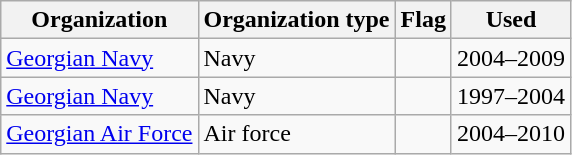<table class="wikitable">
<tr>
<th>Organization</th>
<th>Organization type</th>
<th>Flag</th>
<th>Used</th>
</tr>
<tr>
<td><a href='#'>Georgian Navy</a></td>
<td>Navy</td>
<td></td>
<td>2004–2009</td>
</tr>
<tr>
<td><a href='#'>Georgian Navy</a></td>
<td>Navy</td>
<td></td>
<td>1997–2004</td>
</tr>
<tr>
<td><a href='#'>Georgian Air Force</a></td>
<td>Air force</td>
<td></td>
<td>2004–2010</td>
</tr>
</table>
